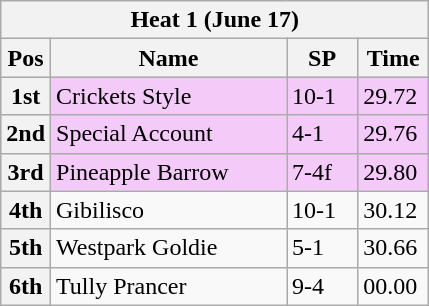<table class="wikitable">
<tr>
<th colspan="6">Heat 1 (June 17)</th>
</tr>
<tr>
<th width=20>Pos</th>
<th width=150>Name</th>
<th width=40>SP</th>
<th width=40>Time</th>
</tr>
<tr style="background: #f4caf9;">
<th>1st</th>
<td>Crickets Style</td>
<td>10-1</td>
<td>29.72</td>
</tr>
<tr style="background: #f4caf9;">
<th>2nd</th>
<td>Special Account</td>
<td>4-1</td>
<td>29.76</td>
</tr>
<tr style="background: #f4caf9;">
<th>3rd</th>
<td>Pineapple Barrow</td>
<td>7-4f</td>
<td>29.80</td>
</tr>
<tr>
<th>4th</th>
<td>Gibilisco</td>
<td>10-1</td>
<td>30.12</td>
</tr>
<tr>
<th>5th</th>
<td>Westpark Goldie</td>
<td>5-1</td>
<td>30.66</td>
</tr>
<tr>
<th>6th</th>
<td>Tully Prancer</td>
<td>9-4</td>
<td>00.00</td>
</tr>
</table>
